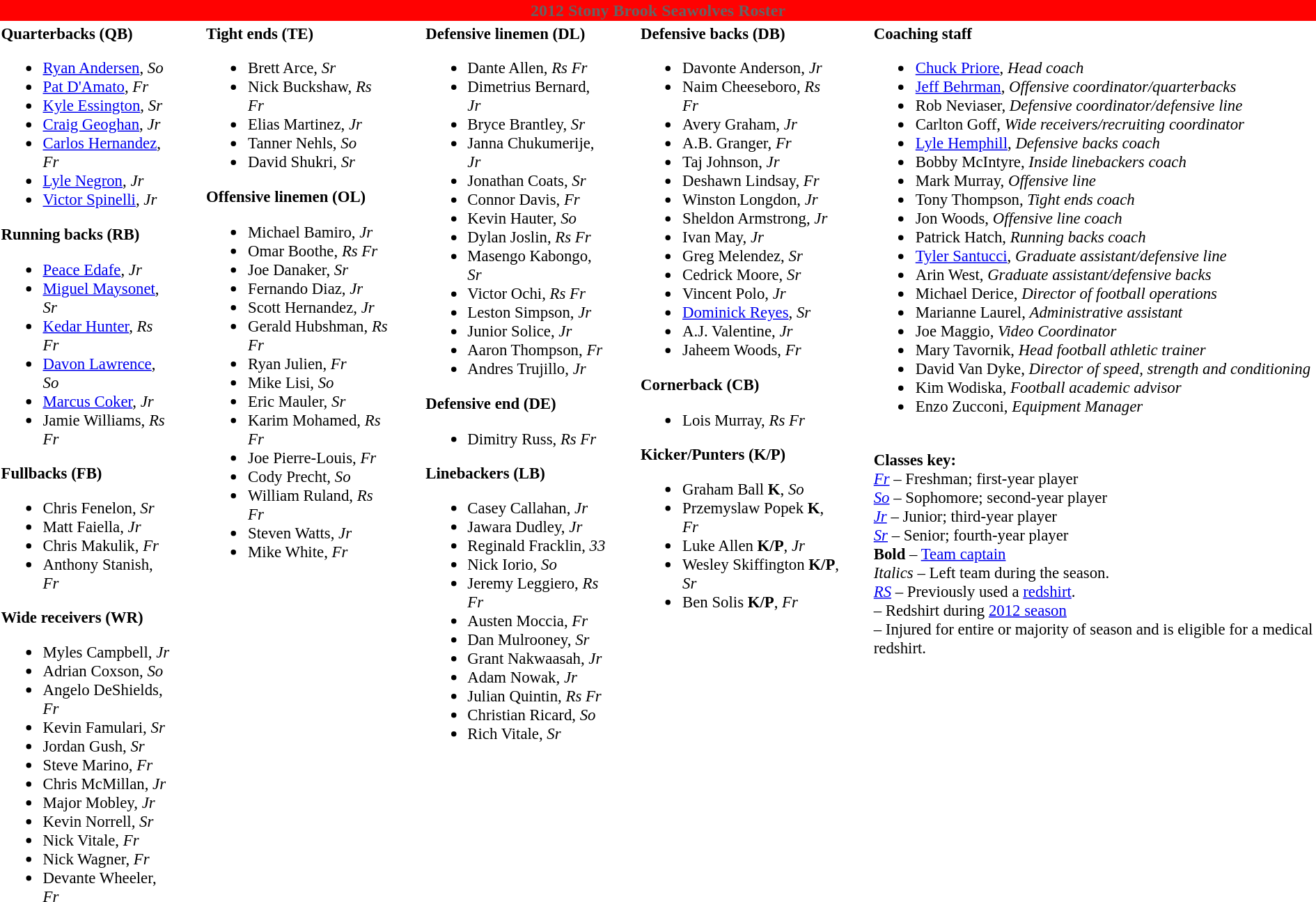<table class="toccolours" style="text-align: left;">
<tr>
<th colspan="9" style="background-color: #FF0101; color:#646464; text-align:center">2012 Stony Brook Seawolves Roster</th>
</tr>
<tr>
<td style="font-size: 95%;" valign="top"><strong>Quarterbacks (QB)</strong><br><ul><li> <a href='#'>Ryan Andersen</a>, <em>So</em></li><li> <a href='#'>Pat D'Amato</a>, <em>Fr</em></li><li> <a href='#'>Kyle Essington</a>, <em>Sr</em></li><li> <a href='#'>Craig Geoghan</a>, <em>Jr</em></li><li> <a href='#'>Carlos Hernandez</a>, <em>Fr</em></li><li> <a href='#'>Lyle Negron</a>, <em>Jr</em></li><li> <a href='#'>Victor Spinelli</a>, <em>Jr</em></li></ul><strong>Running backs (RB)</strong><ul><li> <a href='#'>Peace Edafe</a>, <em>Jr</em></li><li>  <a href='#'>Miguel Maysonet</a>, <em>Sr</em></li><li> <a href='#'>Kedar Hunter</a>, <em>Rs Fr</em></li><li> <a href='#'>Davon Lawrence</a>, <em>So</em></li><li> <a href='#'>Marcus Coker</a>, <em>Jr</em></li><li> Jamie Williams, <em>Rs Fr</em></li></ul><strong>Fullbacks (FB)</strong><ul><li> Chris Fenelon, <em>Sr</em></li><li> Matt Faiella, <em>Jr</em></li><li> Chris Makulik, <em>Fr</em></li><li> Anthony Stanish, <em>Fr</em></li></ul><strong>Wide receivers (WR)</strong><ul><li> Myles Campbell, <em>Jr</em></li><li> Adrian Coxson, <em>So</em></li><li> Angelo DeShields, <em>Fr</em></li><li> Kevin Famulari, <em>Sr</em></li><li> Jordan Gush, <em>Sr</em></li><li> Steve Marino, <em>Fr</em></li><li> Chris McMillan, <em>Jr</em></li><li> Major Mobley, <em>Jr</em></li><li> Kevin Norrell, <em>Sr</em></li><li> Nick Vitale, <em>Fr</em></li><li> Nick Wagner, <em>Fr</em></li><li> Devante Wheeler, <em>Fr</em></li></ul></td>
<td style="width: 25px;"></td>
<td style="font-size: 95%;" valign="top"><strong>Tight ends (TE)</strong><br><ul><li> Brett Arce, <em>Sr</em></li><li> Nick Buckshaw, <em>Rs Fr</em></li><li> Elias Martinez, <em>Jr</em></li><li> Tanner Nehls, <em>So</em></li><li> David Shukri, <em>Sr</em></li></ul><strong>Offensive linemen (OL)</strong><ul><li> Michael Bamiro, <em>Jr</em></li><li> Omar Boothe, <em>Rs Fr</em></li><li> Joe Danaker, <em>Sr</em></li><li> Fernando Diaz, <em>Jr</em></li><li> Scott Hernandez, <em>Jr</em></li><li> Gerald Hubshman, <em>Rs Fr</em></li><li> Ryan Julien, <em>Fr</em></li><li> Mike Lisi, <em>So</em></li><li> Eric Mauler, <em>Sr</em></li><li> Karim Mohamed, <em>Rs Fr</em></li><li> Joe Pierre-Louis, <em>Fr</em></li><li> Cody Precht, <em>So</em></li><li> William Ruland, <em>Rs Fr</em></li><li> Steven Watts, <em>Jr</em></li><li> Mike White, <em>Fr</em></li></ul></td>
<td style="width: 25px;"></td>
<td style="font-size: 95%;" valign="top"><strong>Defensive linemen (DL)</strong><br><ul><li> Dante Allen, <em>Rs Fr</em></li><li> Dimetrius Bernard, <em>Jr</em></li><li> Bryce Brantley, <em>Sr</em></li><li> Janna Chukumerije, <em>Jr</em></li><li> Jonathan Coats, <em>Sr</em></li><li> Connor Davis, <em>Fr</em></li><li> Kevin Hauter, <em>So</em></li><li> Dylan Joslin, <em>Rs Fr</em></li><li> Masengo Kabongo, <em>Sr</em></li><li> Victor Ochi, <em>Rs Fr</em></li><li> Leston Simpson, <em>Jr</em></li><li> Junior Solice, <em>Jr</em></li><li> Aaron Thompson, <em>Fr</em></li><li> Andres Trujillo, <em>Jr</em></li></ul><strong>Defensive end (DE)</strong><ul><li> Dimitry Russ, <em>Rs Fr</em></li></ul><strong>Linebackers (LB)</strong><ul><li> Casey Callahan, <em>Jr</em></li><li> Jawara Dudley, <em>Jr</em></li><li> Reginald Fracklin, <em>33</em></li><li> Nick Iorio, <em>So</em></li><li> Jeremy Leggiero, <em>Rs Fr</em></li><li> Austen Moccia, <em>Fr</em></li><li> Dan Mulrooney, <em>Sr</em></li><li> Grant Nakwaasah, <em>Jr</em></li><li> Adam Nowak, <em>Jr</em></li><li> Julian Quintin, <em>Rs Fr</em></li><li> Christian Ricard, <em>So</em></li><li> Rich Vitale, <em>Sr</em></li></ul></td>
<td style="width: 25px;"></td>
<td style="font-size: 95%;" valign="top"><strong>Defensive backs (DB)</strong><br><ul><li> Davonte Anderson, <em>Jr</em></li><li> Naim Cheeseboro, <em>Rs Fr</em></li><li> Avery Graham, <em>Jr</em></li><li> A.B. Granger, <em>Fr</em></li><li> Taj Johnson, <em>Jr</em></li><li> Deshawn Lindsay, <em>Fr</em></li><li> Winston Longdon, <em>Jr</em></li><li> Sheldon Armstrong, <em>Jr</em></li><li> Ivan May, <em>Jr</em></li><li> Greg Melendez, <em>Sr</em></li><li> Cedrick Moore, <em>Sr</em></li><li> Vincent Polo, <em>Jr</em></li><li> <a href='#'>Dominick Reyes</a>, <em>Sr</em></li><li> A.J. Valentine, <em>Jr</em></li><li> Jaheem Woods, <em>Fr</em></li></ul><strong>Cornerback (CB)</strong><ul><li> Lois Murray, <em>Rs Fr</em></li></ul><strong>Kicker/Punters (K/P)</strong><ul><li> Graham Ball <strong>K</strong>, <em>So</em></li><li> Przemyslaw Popek <strong>K</strong>, <em>Fr</em></li><li> Luke Allen <strong>K/P</strong>, <em>Jr</em></li><li> Wesley Skiffington <strong>K/P</strong>, <em>Sr</em></li><li> Ben Solis <strong>K/P</strong>, <em>Fr</em></li></ul></td>
<td style="width: 25px;"></td>
<td style="font-size: 95%;" valign="top"><strong>Coaching staff</strong><br><ul><li><a href='#'>Chuck Priore</a>, <em>Head coach</em></li><li><a href='#'>Jeff Behrman</a>, <em>Offensive coordinator/quarterbacks</em></li><li>Rob Neviaser, <em>Defensive coordinator/defensive line</em></li><li>Carlton Goff, <em>Wide receivers/recruiting coordinator</em></li><li><a href='#'>Lyle Hemphill</a>, <em>Defensive backs coach</em></li><li>Bobby McIntyre, <em>Inside linebackers coach</em></li><li>Mark Murray, <em>Offensive line</em></li><li>Tony Thompson, <em>Tight ends coach</em></li><li>Jon Woods, <em>Offensive line coach</em></li><li>Patrick Hatch, <em>Running backs coach</em></li><li><a href='#'>Tyler Santucci</a>, <em>Graduate assistant/defensive line</em></li><li>Arin West, <em>Graduate assistant/defensive backs</em></li><li>Michael Derice, <em>Director of football operations</em></li><li>Marianne Laurel, <em>Administrative assistant</em></li><li>Joe Maggio, <em>Video Coordinator</em></li><li>Mary Tavornik, <em>Head football athletic trainer</em></li><li>David Van Dyke, <em>Director of speed, strength and conditioning</em></li><li>Kim Wodiska, <em>Football academic advisor</em></li><li>Enzo Zucconi, <em>Equipment Manager</em></li></ul><br>
<strong>Classes key:</strong><br>
<a href='#'><em>Fr</em></a> – Freshman; first-year player<br>
<a href='#'><em>So</em></a> – Sophomore; second-year player<br>
<a href='#'><em>Jr</em></a> – Junior; third-year player<br>
<a href='#'><em>Sr</em></a> – Senior; fourth-year player<br>
<strong>Bold</strong> – <a href='#'>Team captain</a><br>
<em>Italics</em> – Left team during the season.<br>
<a href='#'><em>RS</em></a> – Previously used a <a href='#'>redshirt</a>.<br>
 – Redshirt during <a href='#'>2012 season</a><br>
 – Injured for entire or majority of season and is eligible for a medical redshirt.<br><span></span><br></td>
</tr>
</table>
